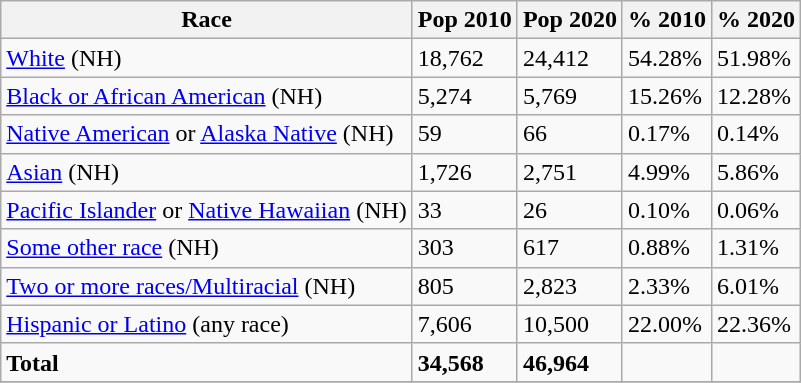<table class="wikitable">
<tr>
<th>Race</th>
<th>Pop 2010</th>
<th>Pop 2020</th>
<th>% 2010</th>
<th>% 2020</th>
</tr>
<tr>
<td><a href='#'>White</a> (NH)</td>
<td>18,762</td>
<td>24,412</td>
<td>54.28%</td>
<td>51.98%</td>
</tr>
<tr>
<td><a href='#'>Black or African American</a> (NH)</td>
<td>5,274</td>
<td>5,769</td>
<td>15.26%</td>
<td>12.28%</td>
</tr>
<tr>
<td><a href='#'>Native American</a> or <a href='#'>Alaska Native</a> (NH)</td>
<td>59</td>
<td>66</td>
<td>0.17%</td>
<td>0.14%</td>
</tr>
<tr>
<td><a href='#'>Asian</a> (NH)</td>
<td>1,726</td>
<td>2,751</td>
<td>4.99%</td>
<td>5.86%</td>
</tr>
<tr>
<td><a href='#'>Pacific Islander</a> or <a href='#'>Native Hawaiian</a> (NH)</td>
<td>33</td>
<td>26</td>
<td>0.10%</td>
<td>0.06%</td>
</tr>
<tr>
<td><a href='#'>Some other race</a> (NH)</td>
<td>303</td>
<td>617</td>
<td>0.88%</td>
<td>1.31%</td>
</tr>
<tr>
<td><a href='#'>Two or more races/Multiracial</a> (NH)</td>
<td>805</td>
<td>2,823</td>
<td>2.33%</td>
<td>6.01%</td>
</tr>
<tr>
<td><a href='#'>Hispanic or Latino</a> (any race)</td>
<td>7,606</td>
<td>10,500</td>
<td>22.00%</td>
<td>22.36%</td>
</tr>
<tr>
<td><strong>Total</strong></td>
<td><strong>34,568</strong></td>
<td><strong>46,964</strong></td>
<td></td>
<td></td>
</tr>
<tr>
</tr>
</table>
